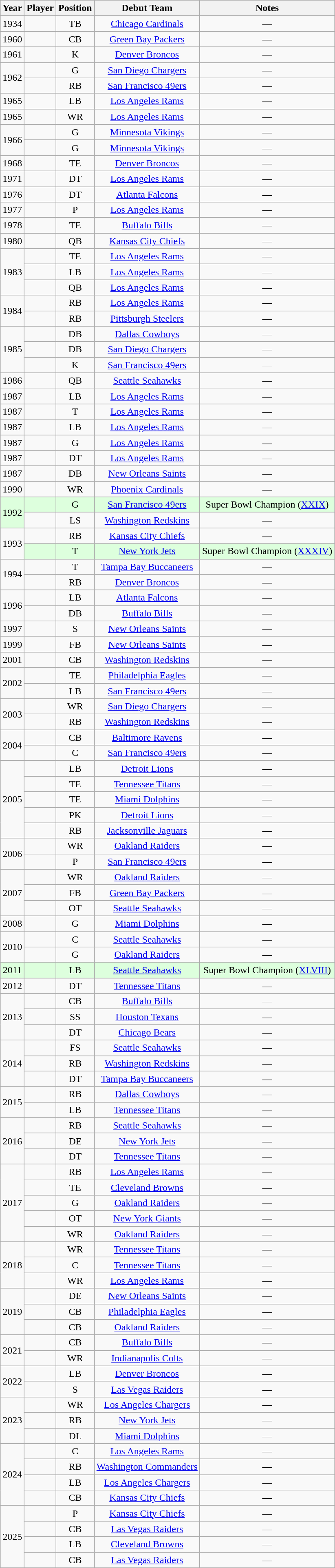<table class="wikitable sortable" style="text-align: center;">
<tr>
<th>Year</th>
<th>Player</th>
<th>Position</th>
<th>Debut Team</th>
<th>Notes</th>
</tr>
<tr>
<td align="center">1934</td>
<td align="center"></td>
<td align="center">TB</td>
<td align="center"><a href='#'>Chicago Cardinals</a></td>
<td align="center">—</td>
</tr>
<tr>
<td align="center">1960</td>
<td align="center"></td>
<td align="center">CB</td>
<td align="center"><a href='#'>Green Bay Packers</a></td>
<td align="center">—</td>
</tr>
<tr>
<td align="center">1961</td>
<td align="center"></td>
<td align="center">K</td>
<td align="center"><a href='#'>Denver Broncos</a></td>
<td align="center">—</td>
</tr>
<tr>
<td rowspan="2">1962</td>
<td align="center"></td>
<td align="center">G</td>
<td align="center"><a href='#'>San Diego Chargers</a></td>
<td align="center">—</td>
</tr>
<tr>
<td align="center"></td>
<td align="center">RB</td>
<td align="center"><a href='#'>San Francisco 49ers</a></td>
<td align="center">—</td>
</tr>
<tr>
<td align="center">1965</td>
<td align="center"></td>
<td align="center">LB</td>
<td align="center"><a href='#'>Los Angeles Rams</a></td>
<td align="center">—</td>
</tr>
<tr>
<td align="center">1965</td>
<td align="center"></td>
<td align="center">WR</td>
<td align="center"><a href='#'>Los Angeles Rams</a></td>
<td align="center">—</td>
</tr>
<tr>
<td rowspan="2">1966</td>
<td align="center"></td>
<td align="center">G</td>
<td align="center"><a href='#'>Minnesota Vikings</a></td>
<td align="center">—</td>
</tr>
<tr>
<td align="center"></td>
<td align="center">G</td>
<td align="center"><a href='#'>Minnesota Vikings</a></td>
<td align="center">—</td>
</tr>
<tr>
<td align="center">1968</td>
<td align="center"></td>
<td align="center">TE</td>
<td align="center"><a href='#'>Denver Broncos</a></td>
<td align="center">—</td>
</tr>
<tr>
<td align="center">1971</td>
<td align="center"></td>
<td align="center">DT</td>
<td align="center"><a href='#'>Los Angeles Rams</a></td>
<td align="center">—</td>
</tr>
<tr>
<td align="center">1976</td>
<td align="center"></td>
<td align="center">DT</td>
<td align="center"><a href='#'>Atlanta Falcons</a></td>
<td align="center">—</td>
</tr>
<tr>
<td align="center">1977</td>
<td align="center"></td>
<td align="center">P</td>
<td align="center"><a href='#'>Los Angeles Rams</a></td>
<td align="center">—</td>
</tr>
<tr>
<td align="center">1978</td>
<td align="center"></td>
<td align="center">TE</td>
<td align="center"><a href='#'>Buffalo Bills</a></td>
<td align="center">—</td>
</tr>
<tr>
<td align="center">1980</td>
<td align="center"></td>
<td align="center">QB</td>
<td align="center"><a href='#'>Kansas City Chiefs</a></td>
<td align="center">—</td>
</tr>
<tr>
<td rowspan="3">1983</td>
<td align="center"></td>
<td align="center">TE</td>
<td align="center"><a href='#'>Los Angeles Rams</a></td>
<td align="center">—</td>
</tr>
<tr>
<td align="center"></td>
<td align="center">LB</td>
<td align="center"><a href='#'>Los Angeles Rams</a></td>
<td align="center">—</td>
</tr>
<tr>
<td align="center"></td>
<td align="center">QB</td>
<td align="center"><a href='#'>Los Angeles Rams</a></td>
<td align="center">—</td>
</tr>
<tr>
<td rowspan="2">1984</td>
<td align="center"></td>
<td align="center">RB</td>
<td align="center"><a href='#'>Los Angeles Rams</a></td>
<td align="center">—</td>
</tr>
<tr>
<td align="center"></td>
<td align="center">RB</td>
<td align="center"><a href='#'>Pittsburgh Steelers</a></td>
<td align="center">—</td>
</tr>
<tr>
<td rowspan="3">1985</td>
<td align="center"></td>
<td align="center">DB</td>
<td align="center"><a href='#'>Dallas Cowboys</a></td>
<td align="center">—</td>
</tr>
<tr>
<td align="center"></td>
<td align="center">DB</td>
<td align="center"><a href='#'>San Diego Chargers</a></td>
<td align="center">—</td>
</tr>
<tr>
<td align="center"></td>
<td align="center">K</td>
<td align="center"><a href='#'>San Francisco 49ers</a></td>
<td align="center">—</td>
</tr>
<tr>
<td align="center">1986</td>
<td align="center"></td>
<td align="center">QB</td>
<td align="center"><a href='#'>Seattle Seahawks</a></td>
<td align="center">—</td>
</tr>
<tr>
<td align="center">1987</td>
<td align="center"></td>
<td align="center">LB</td>
<td align="center"><a href='#'>Los Angeles Rams</a></td>
<td align="center">—</td>
</tr>
<tr>
<td align="center">1987</td>
<td align="center"></td>
<td align="center">T</td>
<td align="center"><a href='#'>Los Angeles Rams</a></td>
<td align="center">—</td>
</tr>
<tr>
<td align="center">1987</td>
<td align="center"></td>
<td align="center">LB</td>
<td align="center"><a href='#'>Los Angeles Rams</a></td>
<td align="center">—</td>
</tr>
<tr>
<td align="center">1987</td>
<td align="center"></td>
<td align="center">G</td>
<td align="center"><a href='#'>Los Angeles Rams</a></td>
<td align="center">—</td>
</tr>
<tr>
<td align="center">1987</td>
<td align="center"></td>
<td align="center">DT</td>
<td align="center"><a href='#'>Los Angeles Rams</a></td>
<td align="center">—</td>
</tr>
<tr>
<td align="center">1987</td>
<td align="center"></td>
<td align="center">DB</td>
<td align="center"><a href='#'>New Orleans Saints</a></td>
<td align="center">—</td>
</tr>
<tr>
<td align="center">1990</td>
<td align="center"></td>
<td align="center">WR</td>
<td align="center"><a href='#'>Phoenix Cardinals</a></td>
<td align="center">—</td>
</tr>
<tr bgcolor="#DDFFDD">
<td rowspan="2">1992</td>
<td align="center"></td>
<td align="center">G</td>
<td align="center"><a href='#'>San Francisco 49ers</a></td>
<td>Super Bowl Champion (<a href='#'>XXIX</a>)</td>
</tr>
<tr>
<td align="center"></td>
<td align="center">LS</td>
<td align="center"><a href='#'>Washington Redskins</a></td>
<td align="center">—</td>
</tr>
<tr>
<td rowspan="2">1993</td>
<td align="center"></td>
<td align="center">RB</td>
<td align="center"><a href='#'>Kansas City Chiefs</a></td>
<td align="center">—</td>
</tr>
<tr bgcolor="#DDFFDD">
<td align="center"></td>
<td align="center">T</td>
<td align="center"><a href='#'>New York Jets</a></td>
<td>Super Bowl Champion (<a href='#'>XXXIV</a>)</td>
</tr>
<tr>
<td rowspan="2">1994</td>
<td align="center"></td>
<td align="center">T</td>
<td align="center"><a href='#'>Tampa Bay Buccaneers</a></td>
<td align="center">—</td>
</tr>
<tr>
<td align="center"></td>
<td align="center">RB</td>
<td align="center"><a href='#'>Denver Broncos</a></td>
<td align="center">—</td>
</tr>
<tr>
<td rowspan="2">1996</td>
<td align="center"></td>
<td align="center">LB</td>
<td align="center"><a href='#'>Atlanta Falcons</a></td>
<td align="center">—</td>
</tr>
<tr>
<td align="center"></td>
<td align="center">DB</td>
<td align="center"><a href='#'>Buffalo Bills</a></td>
<td align="center">—</td>
</tr>
<tr>
<td align="center">1997</td>
<td align="center"></td>
<td align="center">S</td>
<td align="center"><a href='#'>New Orleans Saints</a></td>
<td align="center">—</td>
</tr>
<tr>
<td align="center">1999</td>
<td align="center"></td>
<td align="center">FB</td>
<td align="center"><a href='#'>New Orleans Saints</a></td>
<td align="center">—</td>
</tr>
<tr>
<td align="center">2001</td>
<td align="center"></td>
<td align="center">CB</td>
<td align="center"><a href='#'>Washington Redskins</a></td>
<td align="center">—</td>
</tr>
<tr>
<td rowspan="2">2002</td>
<td align="center"></td>
<td align="center">TE</td>
<td align="center"><a href='#'>Philadelphia Eagles</a></td>
<td align="center">—</td>
</tr>
<tr>
<td align="center"></td>
<td align="center">LB</td>
<td align="center"><a href='#'>San Francisco 49ers</a></td>
<td align="center">—</td>
</tr>
<tr>
<td rowspan="2">2003</td>
<td align="center"></td>
<td align="center">WR</td>
<td align="center"><a href='#'>San Diego Chargers</a></td>
<td align="center">—</td>
</tr>
<tr>
<td align="center"></td>
<td align="center">RB</td>
<td align="center"><a href='#'>Washington Redskins</a></td>
<td align="center">—</td>
</tr>
<tr>
<td rowspan="2">2004</td>
<td align="center"></td>
<td align="center">CB</td>
<td align="center"><a href='#'>Baltimore Ravens</a></td>
<td align="center">—</td>
</tr>
<tr>
<td align="center"></td>
<td align="center">C</td>
<td align="center"><a href='#'>San Francisco 49ers</a></td>
<td align="center">—</td>
</tr>
<tr>
<td rowspan="5">2005</td>
<td align="center"></td>
<td align="center">LB</td>
<td align="center"><a href='#'>Detroit Lions</a></td>
<td align="center">—</td>
</tr>
<tr>
<td align="center"></td>
<td align="center">TE</td>
<td align="center"><a href='#'>Tennessee Titans</a></td>
<td align="center">—</td>
</tr>
<tr>
<td align="center"></td>
<td align="center">TE</td>
<td align="center"><a href='#'>Miami Dolphins</a></td>
<td align="center">—</td>
</tr>
<tr>
<td align="center"></td>
<td align="center">PK</td>
<td align="center"><a href='#'>Detroit Lions</a></td>
<td align="center">—</td>
</tr>
<tr>
<td align="center"></td>
<td align="center">RB</td>
<td align="center"><a href='#'>Jacksonville Jaguars</a></td>
<td align="center">—</td>
</tr>
<tr>
<td rowspan="2">2006</td>
<td align="center"></td>
<td align="center">WR</td>
<td align="center"><a href='#'>Oakland Raiders</a></td>
<td align="center">—</td>
</tr>
<tr>
<td align="center"></td>
<td align="center">P</td>
<td align="center"><a href='#'>San Francisco 49ers</a></td>
<td align="center">—</td>
</tr>
<tr>
<td rowspan="3">2007</td>
<td align="center"></td>
<td align="center">WR</td>
<td align="center"><a href='#'>Oakland Raiders</a></td>
<td align="center">—</td>
</tr>
<tr>
<td align="center"></td>
<td align="center">FB</td>
<td align="center"><a href='#'>Green Bay Packers</a></td>
<td align="center">—</td>
</tr>
<tr>
<td align="center"></td>
<td align="center">OT</td>
<td align="center"><a href='#'>Seattle Seahawks</a></td>
<td align="center">—</td>
</tr>
<tr>
<td align="center">2008</td>
<td align="center"></td>
<td align="center">G</td>
<td align="center"><a href='#'>Miami Dolphins</a></td>
<td align="center">—</td>
</tr>
<tr>
<td rowspan="2">2010</td>
<td align="center"></td>
<td align="center">C</td>
<td align="center"><a href='#'>Seattle Seahawks</a></td>
<td align="center">—</td>
</tr>
<tr>
<td align="center"></td>
<td align="center">G</td>
<td align="center"><a href='#'>Oakland Raiders</a></td>
<td align="center">—</td>
</tr>
<tr bgcolor="#DDFFDD">
<td align="center">2011</td>
<td align="center"></td>
<td align="center">LB</td>
<td align="center"><a href='#'>Seattle Seahawks</a></td>
<td>Super Bowl Champion (<a href='#'>XLVIII</a>)</td>
</tr>
<tr>
<td align="center">2012</td>
<td align="center"></td>
<td align="center">DT</td>
<td align="center"><a href='#'>Tennessee Titans</a></td>
<td align="center">—</td>
</tr>
<tr>
<td rowspan="3">2013</td>
<td align="center"></td>
<td align="center">CB</td>
<td align="center"><a href='#'>Buffalo Bills</a></td>
<td align="center">—</td>
</tr>
<tr>
<td align="center"></td>
<td align="center">SS</td>
<td align="center"><a href='#'>Houston Texans</a></td>
<td align="center">—</td>
</tr>
<tr>
<td align="center"></td>
<td align="center">DT</td>
<td align="center"><a href='#'>Chicago Bears</a></td>
<td align="center">—</td>
</tr>
<tr>
<td rowspan="3">2014</td>
<td align="center"></td>
<td align="center">FS</td>
<td align="center"><a href='#'>Seattle Seahawks</a></td>
<td align="center">—</td>
</tr>
<tr>
<td align="center"></td>
<td align="center">RB</td>
<td align="center"><a href='#'>Washington Redskins</a></td>
<td align="center">—</td>
</tr>
<tr>
<td align="center"></td>
<td align="center">DT</td>
<td align="center"><a href='#'>Tampa Bay Buccaneers</a></td>
<td align="center">—</td>
</tr>
<tr>
<td rowspan="2">2015</td>
<td align="center"></td>
<td align="center">RB</td>
<td align="center"><a href='#'>Dallas Cowboys</a></td>
<td align="center">—</td>
</tr>
<tr>
<td align="center"></td>
<td align="center">LB</td>
<td align="center"><a href='#'>Tennessee Titans</a></td>
<td align="center">—</td>
</tr>
<tr>
<td rowspan="3">2016</td>
<td align="center"></td>
<td align="center">RB</td>
<td align="center"><a href='#'>Seattle Seahawks</a></td>
<td align="center">—</td>
</tr>
<tr>
<td align="center"></td>
<td align="center">DE</td>
<td align="center"><a href='#'>New York Jets</a></td>
<td align="center">—</td>
</tr>
<tr>
<td align="center"></td>
<td align="center">DT</td>
<td align="center"><a href='#'>Tennessee Titans</a></td>
<td align="center">—</td>
</tr>
<tr>
<td rowspan="5">2017</td>
<td align="center"></td>
<td align="center">RB</td>
<td align="center"><a href='#'>Los Angeles Rams</a></td>
<td align="center">—</td>
</tr>
<tr>
<td align="center"></td>
<td align="center">TE</td>
<td align="center"><a href='#'>Cleveland Browns</a></td>
<td align="center">—</td>
</tr>
<tr>
<td align="center"></td>
<td align="center">G</td>
<td align="center"><a href='#'>Oakland Raiders</a></td>
<td align="center">—</td>
</tr>
<tr>
<td align="center"></td>
<td align="center">OT</td>
<td align="center"><a href='#'>New York Giants</a></td>
<td align="center">—</td>
</tr>
<tr>
<td align="center"></td>
<td align="center">WR</td>
<td align="center"><a href='#'>Oakland Raiders</a></td>
<td align="center">—</td>
</tr>
<tr>
<td rowspan="3">2018</td>
<td align="center"></td>
<td align="center">WR</td>
<td align="center"><a href='#'>Tennessee Titans</a></td>
<td align="center">—</td>
</tr>
<tr>
<td align="center"></td>
<td align="center">C</td>
<td align="center"><a href='#'>Tennessee Titans</a></td>
<td align="center">—</td>
</tr>
<tr>
<td align="center"></td>
<td align="center">WR</td>
<td align="center"><a href='#'>Los Angeles Rams</a></td>
<td align="center">—</td>
</tr>
<tr>
<td rowspan="3">2019</td>
<td align="center"></td>
<td align="center">DE</td>
<td align="center"><a href='#'>New Orleans Saints</a></td>
<td align="center">—</td>
</tr>
<tr>
<td align="center"></td>
<td align="center">CB</td>
<td align="center"><a href='#'>Philadelphia Eagles</a></td>
<td align="center">—</td>
</tr>
<tr>
<td align="center"></td>
<td align="center">CB</td>
<td align="center"><a href='#'>Oakland Raiders</a></td>
<td align="center">—</td>
</tr>
<tr>
<td rowspan="2">2021</td>
<td align="center"></td>
<td align="center">CB</td>
<td align="center"><a href='#'>Buffalo Bills</a></td>
<td align="center">—</td>
</tr>
<tr>
<td align="center"></td>
<td align="center">WR</td>
<td align="center"><a href='#'>Indianapolis Colts</a></td>
<td align="center">—</td>
</tr>
<tr>
<td rowspan="2">2022</td>
<td align="center"></td>
<td align="center">LB</td>
<td align="center"><a href='#'>Denver Broncos</a></td>
<td align="center">—</td>
</tr>
<tr>
<td align="center"></td>
<td align="center">S</td>
<td align="center"><a href='#'>Las Vegas Raiders</a></td>
<td align="center">—</td>
</tr>
<tr>
<td rowspan="3">2023</td>
<td align="center"></td>
<td align="center">WR</td>
<td align="center"><a href='#'>Los Angeles Chargers</a></td>
<td align="center">—</td>
</tr>
<tr>
<td align="center"></td>
<td align="center">RB</td>
<td align="center"><a href='#'>New York Jets</a></td>
<td align="center">—</td>
</tr>
<tr>
<td align="center"></td>
<td align="center">DL</td>
<td align="center"><a href='#'>Miami Dolphins</a></td>
<td align="center">—</td>
</tr>
<tr>
<td rowspan="4">2024</td>
<td align="center"></td>
<td align="center">C</td>
<td align="center"><a href='#'>Los Angeles Rams</a></td>
<td align="center">—</td>
</tr>
<tr>
<td align="center"></td>
<td align="center">RB</td>
<td align="center"><a href='#'>Washington Commanders</a></td>
<td align="center">—</td>
</tr>
<tr>
<td align="center"></td>
<td align="center">LB</td>
<td align="center"><a href='#'>Los Angeles Chargers</a></td>
<td align="center">—</td>
</tr>
<tr>
<td align="center"></td>
<td align="center">CB</td>
<td align="center"><a href='#'>Kansas City Chiefs</a></td>
<td align="center">—</td>
</tr>
<tr>
<td rowspan="4">2025</td>
<td align="center"></td>
<td align="center">P</td>
<td align="center"><a href='#'>Kansas City Chiefs</a></td>
<td align="center">—</td>
</tr>
<tr>
<td align="center"></td>
<td align="center">CB</td>
<td align="center"><a href='#'>Las Vegas Raiders</a></td>
<td align="center">—</td>
</tr>
<tr>
<td align="center"></td>
<td align="center">LB</td>
<td align="center"><a href='#'>Cleveland Browns</a></td>
<td align="center">—</td>
</tr>
<tr>
<td align="center"></td>
<td align="center">CB</td>
<td align="center"><a href='#'>Las Vegas Raiders</a></td>
<td align="center">—</td>
</tr>
</table>
